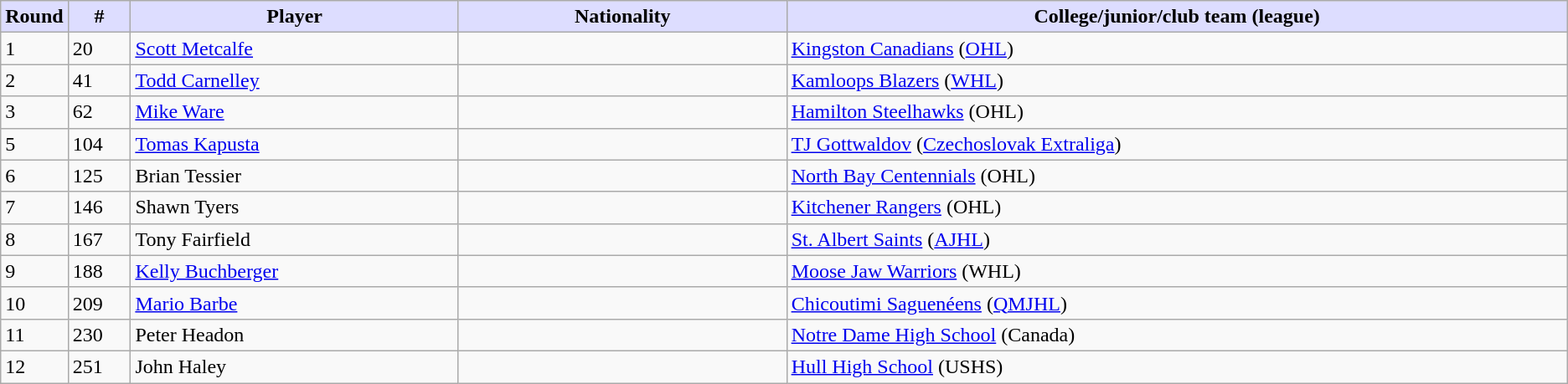<table class="wikitable">
<tr style="text-align:center;">
<th style="background:#ddf; width:4.0%;">Round</th>
<th style="background:#ddf; width:4.0%;">#</th>
<th style="background:#ddf; width:21.0%;">Player</th>
<th style="background:#ddf; width:21.0%;">Nationality</th>
<th style="background:#ddf; width:100.0%;">College/junior/club team (league)</th>
</tr>
<tr>
<td>1</td>
<td>20</td>
<td><a href='#'>Scott Metcalfe</a></td>
<td></td>
<td><a href='#'>Kingston Canadians</a> (<a href='#'>OHL</a>)</td>
</tr>
<tr>
<td>2</td>
<td>41</td>
<td><a href='#'>Todd Carnelley</a></td>
<td></td>
<td><a href='#'>Kamloops Blazers</a> (<a href='#'>WHL</a>)</td>
</tr>
<tr>
<td>3</td>
<td>62</td>
<td><a href='#'>Mike Ware</a></td>
<td></td>
<td><a href='#'>Hamilton Steelhawks</a> (OHL)</td>
</tr>
<tr>
<td>5</td>
<td>104</td>
<td><a href='#'>Tomas Kapusta</a></td>
<td></td>
<td><a href='#'>TJ Gottwaldov</a> (<a href='#'>Czechoslovak Extraliga</a>)</td>
</tr>
<tr>
<td>6</td>
<td>125</td>
<td>Brian Tessier</td>
<td></td>
<td><a href='#'>North Bay Centennials</a> (OHL)</td>
</tr>
<tr>
<td>7</td>
<td>146</td>
<td>Shawn Tyers</td>
<td></td>
<td><a href='#'>Kitchener Rangers</a> (OHL)</td>
</tr>
<tr>
<td>8</td>
<td>167</td>
<td>Tony Fairfield</td>
<td></td>
<td><a href='#'>St. Albert Saints</a> (<a href='#'>AJHL</a>)</td>
</tr>
<tr>
<td>9</td>
<td>188</td>
<td><a href='#'>Kelly Buchberger</a></td>
<td></td>
<td><a href='#'>Moose Jaw Warriors</a> (WHL)</td>
</tr>
<tr>
<td>10</td>
<td>209</td>
<td><a href='#'>Mario Barbe</a></td>
<td></td>
<td><a href='#'>Chicoutimi Saguenéens</a> (<a href='#'>QMJHL</a>)</td>
</tr>
<tr>
<td>11</td>
<td>230</td>
<td>Peter Headon</td>
<td></td>
<td><a href='#'>Notre Dame High School</a> (Canada)</td>
</tr>
<tr>
<td>12</td>
<td>251</td>
<td>John Haley</td>
<td></td>
<td><a href='#'>Hull High School</a> (USHS)</td>
</tr>
</table>
